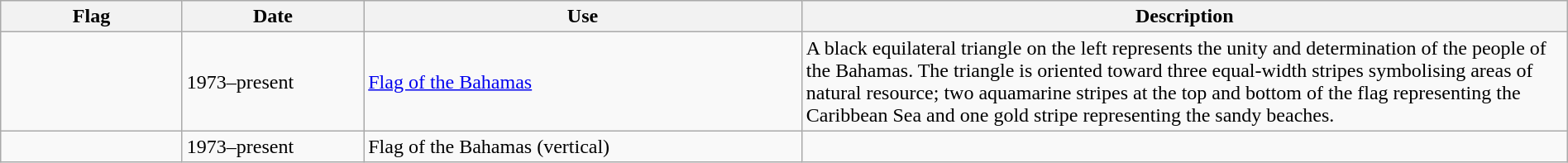<table class="wikitable" style="width:100%">
<tr>
<th scope="col" style="width:120px;">Flag</th>
<th scope="col" style="width:120px;">Date</th>
<th scope="col" style="width:300px;">Use</th>
<th scope="col" style="width:530px;">Description</th>
</tr>
<tr>
<td></td>
<td>1973–present</td>
<td><a href='#'>Flag of the Bahamas</a></td>
<td>A black equilateral triangle on the left represents the unity and determination of the people of the Bahamas. The triangle is oriented toward three equal-width stripes symbolising areas of natural resource; two aquamarine stripes at the top and bottom of the flag representing the Caribbean Sea and one gold stripe representing the sandy beaches.</td>
</tr>
<tr>
<td></td>
<td>1973–present</td>
<td>Flag of the Bahamas (vertical)</td>
<td></td>
</tr>
</table>
